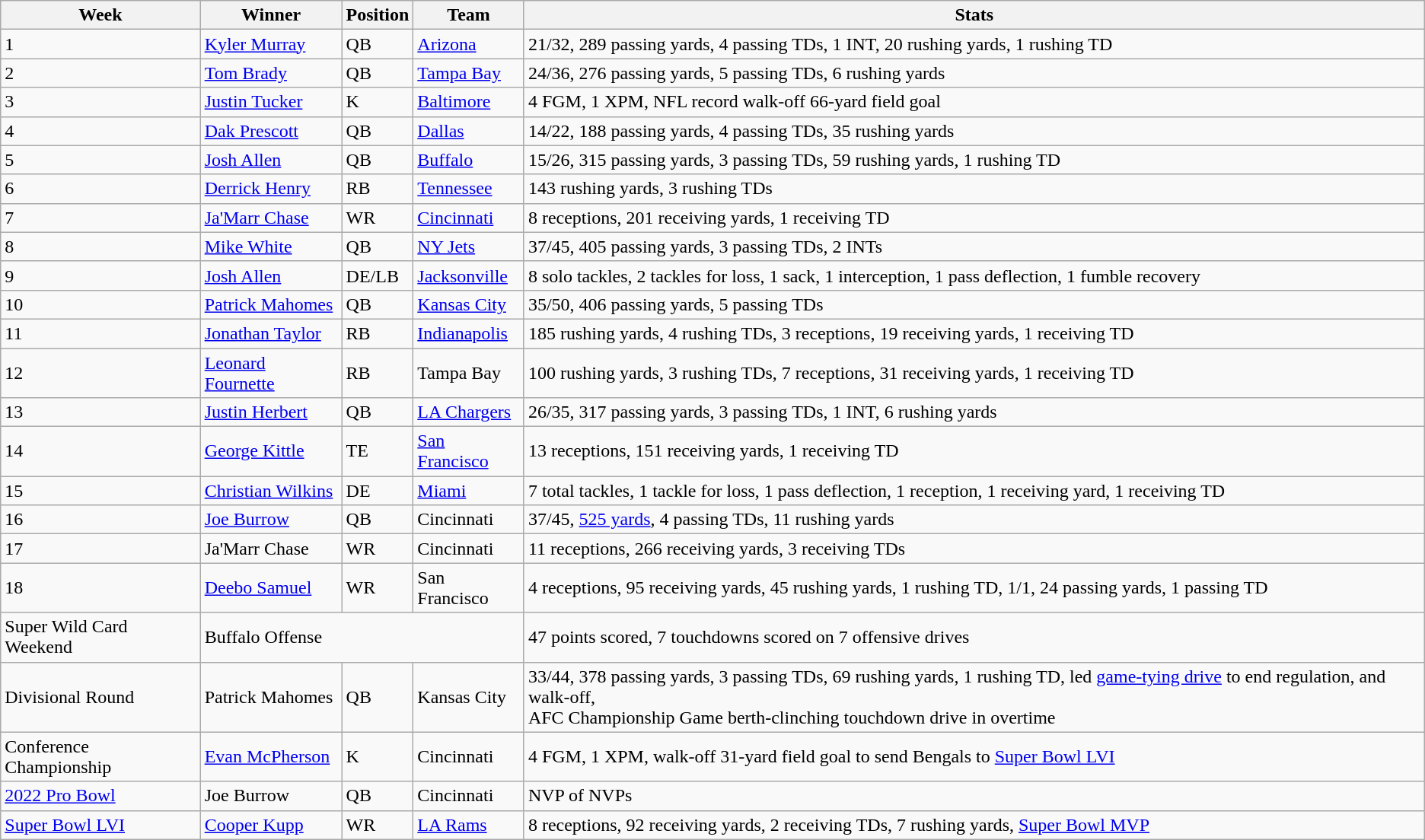<table class="wikitable">
<tr>
<th>Week</th>
<th>Winner</th>
<th>Position</th>
<th>Team</th>
<th>Stats</th>
</tr>
<tr>
<td>1</td>
<td><a href='#'>Kyler Murray</a></td>
<td>QB</td>
<td><a href='#'>Arizona</a></td>
<td>21/32, 289 passing yards, 4 passing TDs, 1 INT, 20 rushing yards, 1 rushing TD</td>
</tr>
<tr>
<td>2</td>
<td><a href='#'>Tom Brady</a></td>
<td>QB</td>
<td><a href='#'>Tampa Bay</a></td>
<td>24/36, 276 passing yards, 5 passing TDs, 6 rushing yards</td>
</tr>
<tr>
<td>3</td>
<td><a href='#'>Justin Tucker</a></td>
<td>K</td>
<td><a href='#'>Baltimore</a></td>
<td>4 FGM, 1 XPM, NFL record walk-off 66-yard field goal</td>
</tr>
<tr>
<td>4</td>
<td><a href='#'>Dak Prescott</a></td>
<td>QB</td>
<td><a href='#'>Dallas</a></td>
<td>14/22, 188 passing yards, 4 passing TDs, 35 rushing yards</td>
</tr>
<tr>
<td>5</td>
<td><a href='#'>Josh Allen</a></td>
<td>QB</td>
<td><a href='#'>Buffalo</a></td>
<td>15/26, 315 passing yards, 3 passing TDs, 59 rushing yards, 1 rushing TD</td>
</tr>
<tr>
<td>6</td>
<td><a href='#'>Derrick Henry</a></td>
<td>RB</td>
<td><a href='#'>Tennessee</a></td>
<td>143 rushing yards, 3 rushing TDs</td>
</tr>
<tr>
<td>7</td>
<td><a href='#'>Ja'Marr Chase</a></td>
<td>WR</td>
<td><a href='#'>Cincinnati</a></td>
<td>8 receptions, 201 receiving yards, 1 receiving TD</td>
</tr>
<tr>
<td>8</td>
<td><a href='#'>Mike White</a></td>
<td>QB</td>
<td><a href='#'>NY Jets</a></td>
<td>37/45, 405 passing yards, 3 passing TDs, 2 INTs</td>
</tr>
<tr>
<td>9</td>
<td><a href='#'>Josh Allen</a></td>
<td>DE/LB</td>
<td><a href='#'>Jacksonville</a></td>
<td>8 solo tackles, 2 tackles for loss, 1 sack, 1 interception, 1 pass deflection, 1 fumble recovery</td>
</tr>
<tr>
<td>10</td>
<td><a href='#'>Patrick Mahomes</a></td>
<td>QB</td>
<td><a href='#'>Kansas City</a></td>
<td>35/50, 406 passing yards, 5 passing TDs</td>
</tr>
<tr>
<td>11</td>
<td><a href='#'>Jonathan Taylor</a></td>
<td>RB</td>
<td><a href='#'>Indianapolis</a></td>
<td>185 rushing yards, 4 rushing TDs, 3 receptions, 19 receiving yards, 1 receiving TD</td>
</tr>
<tr>
<td>12</td>
<td><a href='#'>Leonard Fournette</a></td>
<td>RB</td>
<td>Tampa Bay</td>
<td>100 rushing yards, 3 rushing TDs, 7 receptions, 31 receiving yards, 1 receiving TD</td>
</tr>
<tr>
<td>13</td>
<td><a href='#'>Justin Herbert</a></td>
<td>QB</td>
<td><a href='#'>LA Chargers</a></td>
<td>26/35, 317 passing yards, 3 passing TDs, 1 INT, 6 rushing yards</td>
</tr>
<tr>
<td>14</td>
<td><a href='#'>George Kittle</a></td>
<td>TE</td>
<td><a href='#'>San Francisco</a></td>
<td>13 receptions, 151 receiving yards, 1 receiving TD</td>
</tr>
<tr>
<td>15</td>
<td><a href='#'>Christian Wilkins</a></td>
<td>DE</td>
<td><a href='#'>Miami</a></td>
<td>7 total tackles, 1 tackle for loss, 1 pass deflection, 1 reception, 1 receiving yard, 1 receiving TD</td>
</tr>
<tr>
<td>16</td>
<td><a href='#'>Joe Burrow</a></td>
<td>QB</td>
<td>Cincinnati</td>
<td>37/45, <a href='#'>525 yards</a>, 4 passing TDs, 11 rushing yards</td>
</tr>
<tr>
<td>17</td>
<td>Ja'Marr Chase</td>
<td>WR</td>
<td>Cincinnati</td>
<td>11 receptions, 266 receiving yards, 3 receiving TDs</td>
</tr>
<tr>
<td>18</td>
<td><a href='#'>Deebo Samuel</a></td>
<td>WR</td>
<td>San Francisco</td>
<td>4 receptions, 95 receiving yards, 45 rushing yards, 1 rushing TD, 1/1, 24 passing yards, 1 passing TD</td>
</tr>
<tr>
<td>Super Wild Card Weekend</td>
<td colspan=3>Buffalo Offense</td>
<td>47 points scored, 7 touchdowns scored on 7 offensive drives</td>
</tr>
<tr>
<td>Divisional Round</td>
<td>Patrick Mahomes</td>
<td>QB</td>
<td>Kansas City</td>
<td>33/44, 378 passing yards, 3 passing TDs, 69 rushing yards, 1 rushing TD, led <a href='#'>game-tying drive</a> to end regulation, and walk-off,<br>AFC Championship Game berth-clinching touchdown drive in overtime</td>
</tr>
<tr>
<td>Conference Championship</td>
<td><a href='#'>Evan McPherson</a></td>
<td>K</td>
<td>Cincinnati</td>
<td>4 FGM, 1 XPM, walk-off 31-yard field goal to send Bengals to <a href='#'>Super Bowl LVI</a></td>
</tr>
<tr>
<td><a href='#'>2022 Pro Bowl</a></td>
<td>Joe Burrow</td>
<td>QB</td>
<td>Cincinnati</td>
<td>NVP of NVPs</td>
</tr>
<tr>
<td><a href='#'>Super Bowl LVI</a></td>
<td><a href='#'>Cooper Kupp</a></td>
<td>WR</td>
<td><a href='#'>LA Rams</a></td>
<td>8 receptions, 92 receiving yards, 2 receiving TDs, 7 rushing yards, <a href='#'>Super Bowl MVP</a></td>
</tr>
</table>
